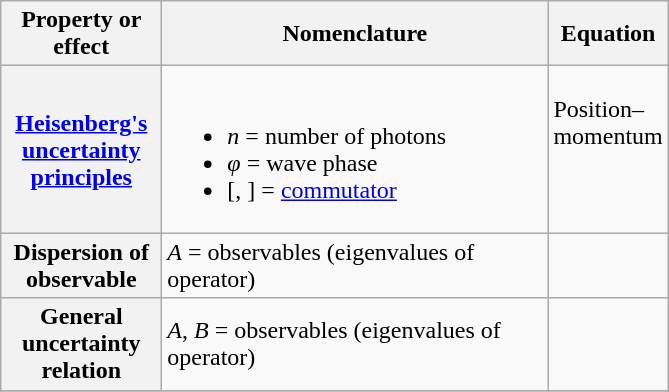<table class="wikitable">
<tr>
<th scope="col" width="100">Property or effect</th>
<th scope="col" width="250">Nomenclature</th>
<th scope="col" width="10">Equation</th>
</tr>
<tr>
<th><a href='#'>Heisenberg's uncertainty principles</a></th>
<td><br><ul><li><em>n</em> = number of photons</li><li><em>φ</em> = wave phase</li><li>[, ] = <a href='#'>commutator</a></li></ul></td>
<td>Position–momentum<br><br><br></td>
</tr>
<tr>
<th>Dispersion of observable</th>
<td><em>A</em> = observables (eigenvalues of operator)</td>
<td><br></td>
</tr>
<tr>
<th>General uncertainty relation</th>
<td><em>A</em>, <em>B</em> = observables (eigenvalues of operator)</td>
<td></td>
</tr>
<tr>
</tr>
</table>
